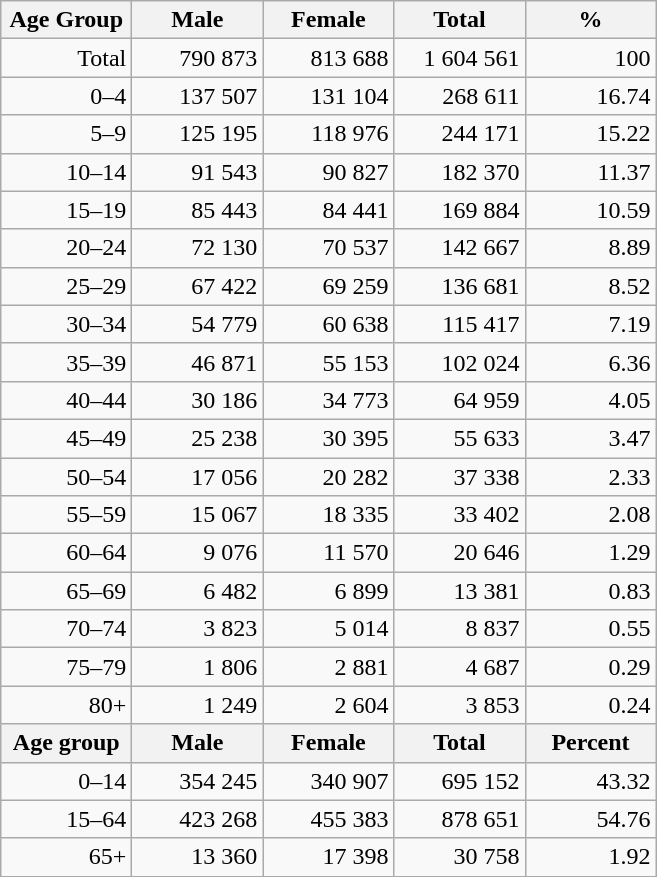<table class="wikitable">
<tr>
<th width="80pt">Age Group</th>
<th width="80pt">Male</th>
<th width="80pt">Female</th>
<th width="80pt">Total</th>
<th width="80pt">%</th>
</tr>
<tr>
<td align="right">Total</td>
<td align="right">790 873</td>
<td align="right">813 688</td>
<td align="right">1 604 561</td>
<td align="right">100</td>
</tr>
<tr>
<td align="right">0–4</td>
<td align="right">137 507</td>
<td align="right">131 104</td>
<td align="right">268 611</td>
<td align="right">16.74</td>
</tr>
<tr>
<td align="right">5–9</td>
<td align="right">125 195</td>
<td align="right">118 976</td>
<td align="right">244 171</td>
<td align="right">15.22</td>
</tr>
<tr>
<td align="right">10–14</td>
<td align="right">91 543</td>
<td align="right">90 827</td>
<td align="right">182 370</td>
<td align="right">11.37</td>
</tr>
<tr>
<td align="right">15–19</td>
<td align="right">85 443</td>
<td align="right">84 441</td>
<td align="right">169 884</td>
<td align="right">10.59</td>
</tr>
<tr>
<td align="right">20–24</td>
<td align="right">72 130</td>
<td align="right">70 537</td>
<td align="right">142 667</td>
<td align="right">8.89</td>
</tr>
<tr>
<td align="right">25–29</td>
<td align="right">67 422</td>
<td align="right">69 259</td>
<td align="right">136 681</td>
<td align="right">8.52</td>
</tr>
<tr>
<td align="right">30–34</td>
<td align="right">54 779</td>
<td align="right">60 638</td>
<td align="right">115 417</td>
<td align="right">7.19</td>
</tr>
<tr>
<td align="right">35–39</td>
<td align="right">46 871</td>
<td align="right">55 153</td>
<td align="right">102 024</td>
<td align="right">6.36</td>
</tr>
<tr>
<td align="right">40–44</td>
<td align="right">30 186</td>
<td align="right">34 773</td>
<td align="right">64 959</td>
<td align="right">4.05</td>
</tr>
<tr>
<td align="right">45–49</td>
<td align="right">25 238</td>
<td align="right">30 395</td>
<td align="right">55 633</td>
<td align="right">3.47</td>
</tr>
<tr>
<td align="right">50–54</td>
<td align="right">17 056</td>
<td align="right">20 282</td>
<td align="right">37 338</td>
<td align="right">2.33</td>
</tr>
<tr>
<td align="right">55–59</td>
<td align="right">15 067</td>
<td align="right">18 335</td>
<td align="right">33 402</td>
<td align="right">2.08</td>
</tr>
<tr>
<td align="right">60–64</td>
<td align="right">9 076</td>
<td align="right">11 570</td>
<td align="right">20 646</td>
<td align="right">1.29</td>
</tr>
<tr>
<td align="right">65–69</td>
<td align="right">6 482</td>
<td align="right">6 899</td>
<td align="right">13 381</td>
<td align="right">0.83</td>
</tr>
<tr>
<td align="right">70–74</td>
<td align="right">3 823</td>
<td align="right">5 014</td>
<td align="right">8 837</td>
<td align="right">0.55</td>
</tr>
<tr>
<td align="right">75–79</td>
<td align="right">1 806</td>
<td align="right">2 881</td>
<td align="right">4 687</td>
<td align="right">0.29</td>
</tr>
<tr>
<td align="right">80+</td>
<td align="right">1 249</td>
<td align="right">2 604</td>
<td align="right">3 853</td>
<td align="right">0.24</td>
</tr>
<tr>
<th width="50">Age group</th>
<th width="80pt">Male</th>
<th width="80">Female</th>
<th width="80">Total</th>
<th width="50">Percent</th>
</tr>
<tr>
<td align="right">0–14</td>
<td align="right">354 245</td>
<td align="right">340 907</td>
<td align="right">695 152</td>
<td align="right">43.32</td>
</tr>
<tr>
<td align="right">15–64</td>
<td align="right">423 268</td>
<td align="right">455 383</td>
<td align="right">878 651</td>
<td align="right">54.76</td>
</tr>
<tr>
<td align="right">65+</td>
<td align="right">13 360</td>
<td align="right">17 398</td>
<td align="right">30 758</td>
<td align="right">1.92</td>
</tr>
<tr>
</tr>
</table>
